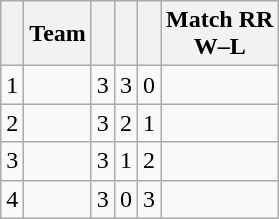<table class="wikitable">
<tr>
<th -Pos></th>
<th>Team</th>
<th Played></th>
<th Won></th>
<th Lost></th>
<th>Match RR <br>W–L</th>
</tr>
<tr>
<td>1</td>
<td><strong></strong></td>
<td>3</td>
<td>3</td>
<td>0</td>
<td></td>
</tr>
<tr>
<td>2</td>
<td></td>
<td>3</td>
<td>2</td>
<td>1</td>
<td></td>
</tr>
<tr>
<td>3</td>
<td></td>
<td>3</td>
<td>1</td>
<td>2</td>
<td></td>
</tr>
<tr>
<td>4</td>
<td></td>
<td>3</td>
<td>0</td>
<td>3</td>
<td></td>
</tr>
</table>
